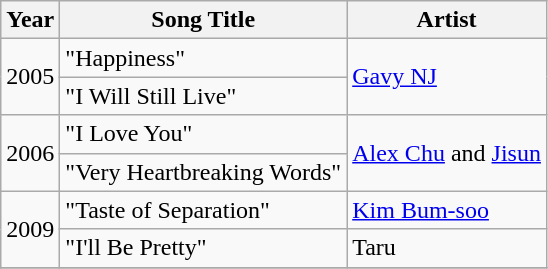<table class="wikitable">
<tr>
<th width=10>Year</th>
<th>Song Title</th>
<th>Artist</th>
</tr>
<tr>
<td rowspan=2>2005</td>
<td>"Happiness"</td>
<td rowspan=2><a href='#'>Gavy NJ</a></td>
</tr>
<tr>
<td>"I Will Still Live"</td>
</tr>
<tr>
<td rowspan=2>2006</td>
<td>"I Love You"</td>
<td rowspan=2><a href='#'>Alex Chu</a> and <a href='#'>Jisun</a></td>
</tr>
<tr>
<td>"Very Heartbreaking Words"</td>
</tr>
<tr>
<td rowspan=2>2009</td>
<td>"Taste of Separation"</td>
<td><a href='#'>Kim Bum-soo</a></td>
</tr>
<tr>
<td>"I'll Be Pretty"</td>
<td>Taru</td>
</tr>
<tr>
</tr>
</table>
